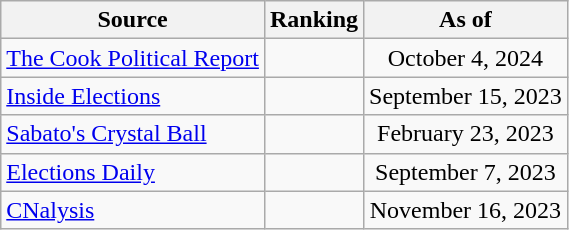<table class="wikitable" style="text-align:center">
<tr>
<th>Source</th>
<th>Ranking</th>
<th>As of</th>
</tr>
<tr>
<td align=left><a href='#'>The Cook Political Report</a></td>
<td></td>
<td>October 4, 2024</td>
</tr>
<tr>
<td align=left><a href='#'>Inside Elections</a></td>
<td></td>
<td>September 15, 2023</td>
</tr>
<tr>
<td align=left><a href='#'>Sabato's Crystal Ball</a></td>
<td></td>
<td>February 23, 2023</td>
</tr>
<tr>
<td align=left><a href='#'>Elections Daily</a></td>
<td></td>
<td>September 7, 2023</td>
</tr>
<tr>
<td align=left><a href='#'>CNalysis</a></td>
<td></td>
<td>November 16, 2023</td>
</tr>
</table>
